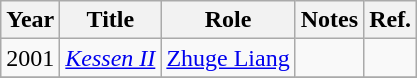<table class="wikitable">
<tr>
<th>Year</th>
<th>Title</th>
<th>Role</th>
<th>Notes</th>
<th>Ref.</th>
</tr>
<tr>
<td>2001</td>
<td><em><a href='#'>Kessen II</a></em></td>
<td><a href='#'>Zhuge Liang</a></td>
<td></td>
<td></td>
</tr>
<tr>
</tr>
</table>
